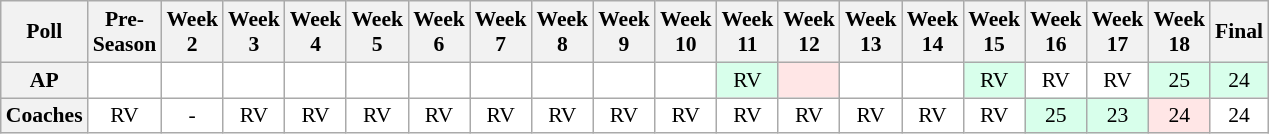<table class="wikitable" style="white-space:nowrap;font-size:90%">
<tr>
<th>Poll</th>
<th>Pre-<br>Season</th>
<th>Week<br>2</th>
<th>Week<br>3</th>
<th>Week<br>4</th>
<th>Week<br>5</th>
<th>Week<br>6</th>
<th>Week<br>7</th>
<th>Week<br>8</th>
<th>Week<br>9</th>
<th>Week<br>10</th>
<th>Week<br>11</th>
<th>Week<br>12</th>
<th>Week<br>13</th>
<th>Week<br>14</th>
<th>Week<br>15</th>
<th>Week<br>16</th>
<th>Week<br>17</th>
<th>Week<br>18</th>
<th>Final</th>
</tr>
<tr style="text-align:center;">
<th>AP</th>
<td style="background:#FFF;"></td>
<td style="background:#FFF;"></td>
<td style="background:#FFF;"></td>
<td style="background:#FFF;"></td>
<td style="background:#FFF;"></td>
<td style="background:#FFF;"></td>
<td style="background:#FFF;"></td>
<td style="background:#FFF;"></td>
<td style="background:#FFF;"></td>
<td style="background:#FFF;"></td>
<td style="background:#D8FFEB;">RV</td>
<td style="background:#FFE6E6;"></td>
<td style="background:#FFF;"></td>
<td style="background:#FFF;"></td>
<td style="background:#D8FFEB;">RV</td>
<td style="background:#FFF;">RV</td>
<td style="background:#FFF;">RV</td>
<td style="background:#D8FFEB;">25</td>
<td style="background:#D8FFEB;">24</td>
</tr>
<tr style="text-align:center;">
<th>Coaches</th>
<td style="background:#FFF;">RV</td>
<td style="background:#FFF;">-</td>
<td style="background:#FFF;">RV</td>
<td style="background:#FFF;">RV</td>
<td style="background:#FFF;">RV</td>
<td style="background:#FFF;">RV</td>
<td style="background:#FFF;">RV</td>
<td style="background:#FFF;">RV</td>
<td style="background:#FFF;">RV</td>
<td style="background:#FFF;">RV</td>
<td style="background:#FFF;">RV</td>
<td style="background:#FFF;">RV</td>
<td style="background:#FFF;">RV</td>
<td style="background:#FFF;">RV</td>
<td style="background:#FFF;">RV</td>
<td style="background:#D8FFEB;">25</td>
<td style="background:#D8FFEB;">23</td>
<td style="background:#FFE6E6;">24</td>
<td style="background:#FFF;">24</td>
</tr>
</table>
